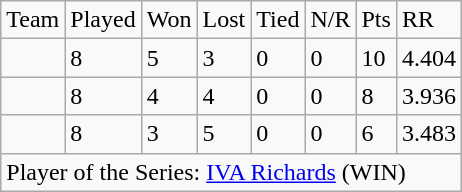<table class=wikitable>
<tr>
<td>Team</td>
<td>Played</td>
<td>Won</td>
<td>Lost</td>
<td>Tied</td>
<td>N/R</td>
<td>Pts</td>
<td>RR</td>
</tr>
<tr>
<td></td>
<td>8</td>
<td>5</td>
<td>3</td>
<td>0</td>
<td>0</td>
<td>10</td>
<td>4.404</td>
</tr>
<tr>
<td></td>
<td>8</td>
<td>4</td>
<td>4</td>
<td>0</td>
<td>0</td>
<td>8</td>
<td>3.936</td>
</tr>
<tr>
<td></td>
<td>8</td>
<td>3</td>
<td>5</td>
<td>0</td>
<td>0</td>
<td>6</td>
<td>3.483</td>
</tr>
<tr>
<td colspan=8>Player of the Series: <a href='#'>IVA Richards</a> (WIN)</td>
</tr>
</table>
